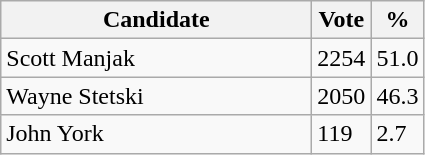<table class="wikitable">
<tr>
<th bgcolor="#DDDDFF" width="200px">Candidate</th>
<th bgcolor="#DDDDFF">Vote</th>
<th bgcolor="#DDDDFF">%</th>
</tr>
<tr>
<td>Scott Manjak</td>
<td>2254</td>
<td>51.0</td>
</tr>
<tr>
<td>Wayne Stetski</td>
<td>2050</td>
<td>46.3</td>
</tr>
<tr>
<td>John York</td>
<td>119</td>
<td>2.7</td>
</tr>
</table>
